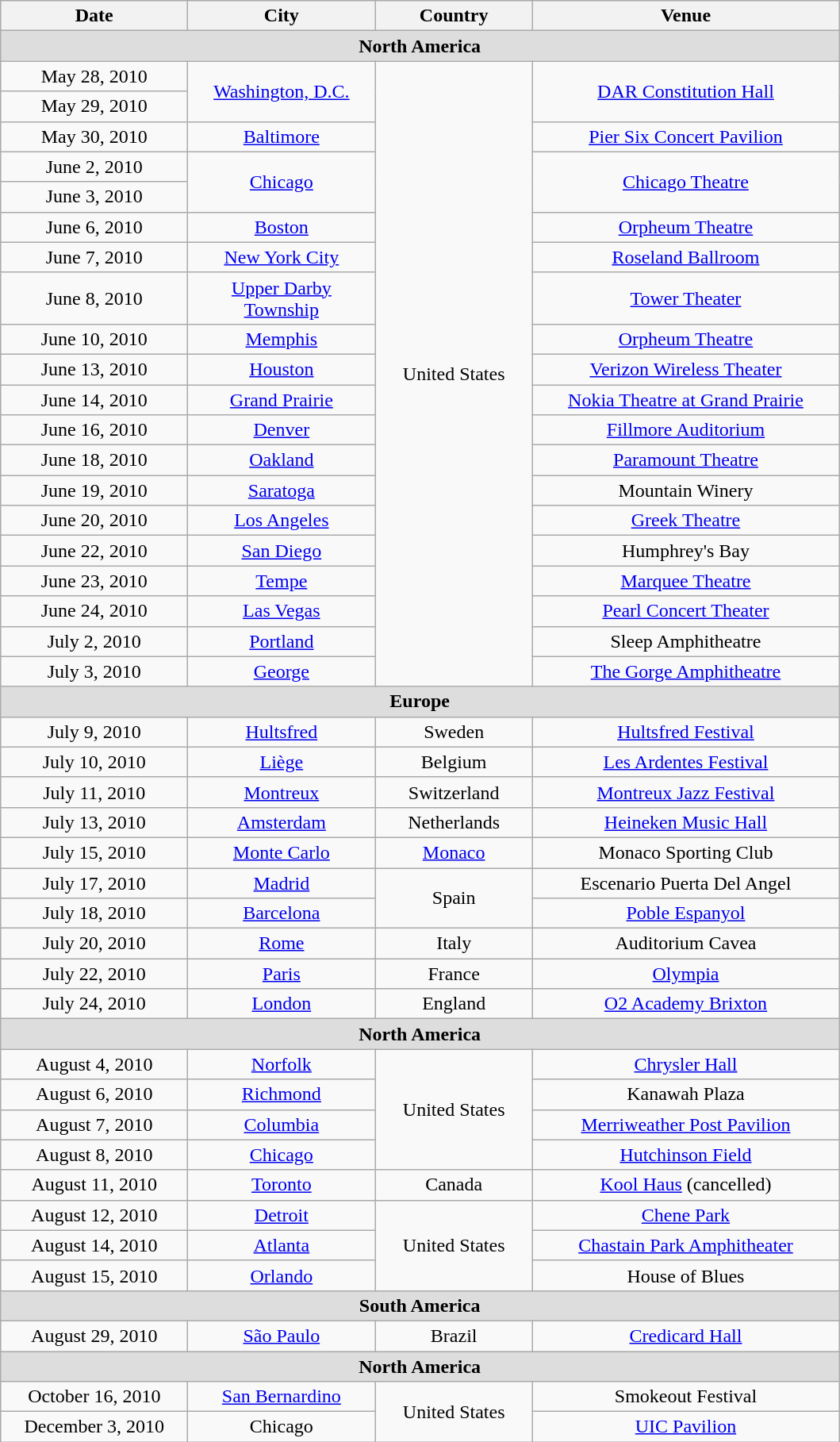<table class="wikitable" style="text-align:center;">
<tr>
<th width="150">Date</th>
<th width="150">City</th>
<th width="125">Country</th>
<th width="250">Venue</th>
</tr>
<tr bgcolor="#DDDDDD">
<td colspan=4><strong>North America</strong></td>
</tr>
<tr>
<td>May 28, 2010</td>
<td rowspan="2"><a href='#'>Washington, D.C.</a></td>
<td rowspan="20">United States</td>
<td rowspan="2"><a href='#'>DAR Constitution Hall</a></td>
</tr>
<tr>
<td>May 29, 2010</td>
</tr>
<tr>
<td>May 30, 2010</td>
<td><a href='#'>Baltimore</a></td>
<td><a href='#'>Pier Six Concert Pavilion</a></td>
</tr>
<tr>
<td>June 2, 2010</td>
<td rowspan="2"><a href='#'>Chicago</a></td>
<td rowspan="2"><a href='#'>Chicago Theatre</a></td>
</tr>
<tr>
<td>June 3, 2010</td>
</tr>
<tr>
<td>June 6, 2010</td>
<td><a href='#'>Boston</a></td>
<td><a href='#'>Orpheum Theatre</a></td>
</tr>
<tr>
<td>June 7, 2010</td>
<td><a href='#'>New York City</a></td>
<td><a href='#'>Roseland Ballroom</a></td>
</tr>
<tr>
<td>June 8, 2010</td>
<td><a href='#'>Upper Darby Township</a></td>
<td><a href='#'>Tower Theater</a></td>
</tr>
<tr>
<td>June 10, 2010</td>
<td><a href='#'>Memphis</a></td>
<td><a href='#'>Orpheum Theatre</a></td>
</tr>
<tr>
<td>June 13, 2010</td>
<td><a href='#'>Houston</a></td>
<td><a href='#'>Verizon Wireless Theater</a></td>
</tr>
<tr>
<td>June 14, 2010</td>
<td><a href='#'>Grand Prairie</a></td>
<td><a href='#'>Nokia Theatre at Grand Prairie</a></td>
</tr>
<tr>
<td>June 16, 2010</td>
<td><a href='#'>Denver</a></td>
<td><a href='#'>Fillmore Auditorium</a></td>
</tr>
<tr>
<td>June 18, 2010</td>
<td><a href='#'>Oakland</a></td>
<td><a href='#'>Paramount Theatre</a></td>
</tr>
<tr>
<td>June 19, 2010</td>
<td><a href='#'>Saratoga</a></td>
<td>Mountain Winery</td>
</tr>
<tr>
<td>June 20, 2010</td>
<td><a href='#'>Los Angeles</a></td>
<td><a href='#'>Greek Theatre</a></td>
</tr>
<tr>
<td>June 22, 2010</td>
<td><a href='#'>San Diego</a></td>
<td>Humphrey's Bay</td>
</tr>
<tr>
<td>June 23, 2010</td>
<td><a href='#'>Tempe</a></td>
<td><a href='#'>Marquee Theatre</a></td>
</tr>
<tr>
<td>June 24, 2010</td>
<td><a href='#'>Las Vegas</a></td>
<td><a href='#'>Pearl Concert Theater</a></td>
</tr>
<tr>
<td>July 2, 2010</td>
<td><a href='#'>Portland</a></td>
<td>Sleep Amphitheatre</td>
</tr>
<tr>
<td>July 3, 2010</td>
<td><a href='#'>George</a></td>
<td><a href='#'>The Gorge Amphitheatre</a></td>
</tr>
<tr bgcolor="#DDDDDD">
<td colspan=4><strong>Europe</strong></td>
</tr>
<tr>
<td>July 9, 2010</td>
<td><a href='#'>Hultsfred</a></td>
<td>Sweden</td>
<td><a href='#'>Hultsfred Festival</a></td>
</tr>
<tr>
<td>July 10, 2010</td>
<td><a href='#'>Liège</a></td>
<td>Belgium</td>
<td><a href='#'>Les Ardentes Festival</a></td>
</tr>
<tr>
<td>July 11, 2010</td>
<td><a href='#'>Montreux</a></td>
<td>Switzerland</td>
<td><a href='#'>Montreux Jazz Festival</a></td>
</tr>
<tr>
<td>July 13, 2010</td>
<td><a href='#'>Amsterdam</a></td>
<td>Netherlands</td>
<td><a href='#'>Heineken Music Hall</a></td>
</tr>
<tr>
<td>July 15, 2010</td>
<td><a href='#'>Monte Carlo</a></td>
<td><a href='#'>Monaco</a></td>
<td>Monaco Sporting Club</td>
</tr>
<tr>
<td>July 17, 2010</td>
<td><a href='#'>Madrid</a></td>
<td rowspan="2">Spain</td>
<td>Escenario Puerta Del Angel</td>
</tr>
<tr>
<td>July 18, 2010</td>
<td><a href='#'>Barcelona</a></td>
<td><a href='#'>Poble Espanyol</a></td>
</tr>
<tr>
<td>July 20, 2010</td>
<td><a href='#'>Rome</a></td>
<td>Italy</td>
<td>Auditorium Cavea</td>
</tr>
<tr>
<td>July 22, 2010</td>
<td><a href='#'>Paris</a></td>
<td>France</td>
<td><a href='#'>Olympia</a></td>
</tr>
<tr>
<td>July 24, 2010</td>
<td><a href='#'>London</a></td>
<td>England</td>
<td><a href='#'>O2 Academy Brixton</a></td>
</tr>
<tr bgcolor="#DDDDDD">
<td colspan=4><strong>North America</strong></td>
</tr>
<tr>
<td>August 4, 2010</td>
<td><a href='#'>Norfolk</a></td>
<td rowspan="4">United States</td>
<td><a href='#'>Chrysler Hall</a></td>
</tr>
<tr>
<td>August 6, 2010</td>
<td><a href='#'>Richmond</a></td>
<td>Kanawah Plaza</td>
</tr>
<tr>
<td>August 7, 2010</td>
<td><a href='#'>Columbia</a></td>
<td><a href='#'>Merriweather Post Pavilion</a></td>
</tr>
<tr>
<td>August 8, 2010</td>
<td><a href='#'>Chicago</a></td>
<td><a href='#'>Hutchinson Field</a></td>
</tr>
<tr>
<td>August 11, 2010</td>
<td><a href='#'>Toronto</a></td>
<td>Canada</td>
<td><a href='#'>Kool Haus</a> (cancelled)</td>
</tr>
<tr>
<td>August 12, 2010</td>
<td><a href='#'>Detroit</a></td>
<td rowspan="3">United States</td>
<td><a href='#'>Chene Park</a></td>
</tr>
<tr>
<td>August 14, 2010</td>
<td><a href='#'>Atlanta</a></td>
<td><a href='#'>Chastain Park Amphitheater</a></td>
</tr>
<tr>
<td>August 15, 2010</td>
<td><a href='#'>Orlando</a></td>
<td>House of Blues</td>
</tr>
<tr bgcolor="#DDDDDD">
<td colspan=4><strong>South America</strong></td>
</tr>
<tr>
<td>August 29, 2010</td>
<td><a href='#'>São Paulo</a></td>
<td>Brazil</td>
<td><a href='#'>Credicard Hall</a></td>
</tr>
<tr bgcolor="#DDDDDD">
<td colspan=4><strong>North America</strong></td>
</tr>
<tr>
<td>October 16, 2010</td>
<td><a href='#'>San Bernardino</a></td>
<td rowspan="2">United States</td>
<td align="center">Smokeout Festival</td>
</tr>
<tr>
<td>December 3, 2010</td>
<td>Chicago</td>
<td><a href='#'>UIC Pavilion</a></td>
</tr>
</table>
